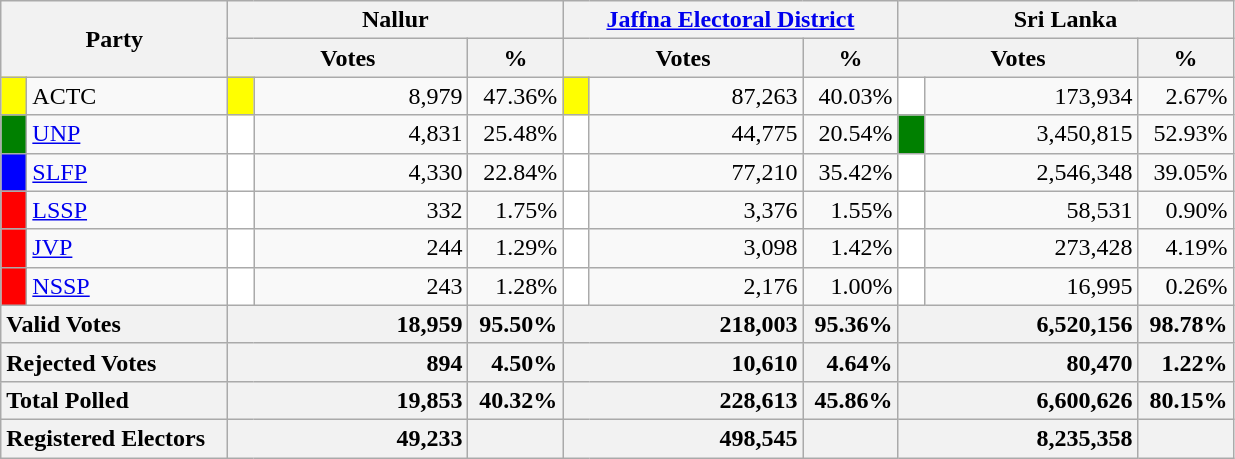<table class="wikitable">
<tr>
<th colspan="2" width="144px"rowspan="2">Party</th>
<th colspan="3" width="216px">Nallur</th>
<th colspan="3" width="216px"><a href='#'>Jaffna Electoral District</a></th>
<th colspan="3" width="216px">Sri Lanka</th>
</tr>
<tr>
<th colspan="2" width="144px">Votes</th>
<th>%</th>
<th colspan="2" width="144px">Votes</th>
<th>%</th>
<th colspan="2" width="144px">Votes</th>
<th>%</th>
</tr>
<tr>
<td style="background-color:yellow;" width="10px"></td>
<td style="text-align:left;">ACTC</td>
<td style="background-color:yellow;" width="10px"></td>
<td style="text-align:right;">8,979</td>
<td style="text-align:right;">47.36%</td>
<td style="background-color:yellow;" width="10px"></td>
<td style="text-align:right;">87,263</td>
<td style="text-align:right;">40.03%</td>
<td style="background-color:white;" width="10px"></td>
<td style="text-align:right;">173,934</td>
<td style="text-align:right;">2.67%</td>
</tr>
<tr>
<td style="background-color:green;" width="10px"></td>
<td style="text-align:left;"><a href='#'>UNP</a></td>
<td style="background-color:white;" width="10px"></td>
<td style="text-align:right;">4,831</td>
<td style="text-align:right;">25.48%</td>
<td style="background-color:white;" width="10px"></td>
<td style="text-align:right;">44,775</td>
<td style="text-align:right;">20.54%</td>
<td style="background-color:green;" width="10px"></td>
<td style="text-align:right;">3,450,815</td>
<td style="text-align:right;">52.93%</td>
</tr>
<tr>
<td style="background-color:blue;" width="10px"></td>
<td style="text-align:left;"><a href='#'>SLFP</a></td>
<td style="background-color:white;" width="10px"></td>
<td style="text-align:right;">4,330</td>
<td style="text-align:right;">22.84%</td>
<td style="background-color:white;" width="10px"></td>
<td style="text-align:right;">77,210</td>
<td style="text-align:right;">35.42%</td>
<td style="background-color:white;" width="10px"></td>
<td style="text-align:right;">2,546,348</td>
<td style="text-align:right;">39.05%</td>
</tr>
<tr>
<td style="background-color:red;" width="10px"></td>
<td style="text-align:left;"><a href='#'>LSSP</a></td>
<td style="background-color:white;" width="10px"></td>
<td style="text-align:right;">332</td>
<td style="text-align:right;">1.75%</td>
<td style="background-color:white;" width="10px"></td>
<td style="text-align:right;">3,376</td>
<td style="text-align:right;">1.55%</td>
<td style="background-color:white;" width="10px"></td>
<td style="text-align:right;">58,531</td>
<td style="text-align:right;">0.90%</td>
</tr>
<tr>
<td style="background-color:red;" width="10px"></td>
<td style="text-align:left;"><a href='#'>JVP</a></td>
<td style="background-color:white;" width="10px"></td>
<td style="text-align:right;">244</td>
<td style="text-align:right;">1.29%</td>
<td style="background-color:white;" width="10px"></td>
<td style="text-align:right;">3,098</td>
<td style="text-align:right;">1.42%</td>
<td style="background-color:white;" width="10px"></td>
<td style="text-align:right;">273,428</td>
<td style="text-align:right;">4.19%</td>
</tr>
<tr>
<td style="background-color:red;" width="10px"></td>
<td style="text-align:left;"><a href='#'>NSSP</a></td>
<td style="background-color:white;" width="10px"></td>
<td style="text-align:right;">243</td>
<td style="text-align:right;">1.28%</td>
<td style="background-color:white;" width="10px"></td>
<td style="text-align:right;">2,176</td>
<td style="text-align:right;">1.00%</td>
<td style="background-color:white;" width="10px"></td>
<td style="text-align:right;">16,995</td>
<td style="text-align:right;">0.26%</td>
</tr>
<tr>
<th colspan="2" width="144px"style="text-align:left;">Valid Votes</th>
<th style="text-align:right;"colspan="2" width="144px">18,959</th>
<th style="text-align:right;">95.50%</th>
<th style="text-align:right;"colspan="2" width="144px">218,003</th>
<th style="text-align:right;">95.36%</th>
<th style="text-align:right;"colspan="2" width="144px">6,520,156</th>
<th style="text-align:right;">98.78%</th>
</tr>
<tr>
<th colspan="2" width="144px"style="text-align:left;">Rejected Votes</th>
<th style="text-align:right;"colspan="2" width="144px">894</th>
<th style="text-align:right;">4.50%</th>
<th style="text-align:right;"colspan="2" width="144px">10,610</th>
<th style="text-align:right;">4.64%</th>
<th style="text-align:right;"colspan="2" width="144px">80,470</th>
<th style="text-align:right;">1.22%</th>
</tr>
<tr>
<th colspan="2" width="144px"style="text-align:left;">Total Polled</th>
<th style="text-align:right;"colspan="2" width="144px">19,853</th>
<th style="text-align:right;">40.32%</th>
<th style="text-align:right;"colspan="2" width="144px">228,613</th>
<th style="text-align:right;">45.86%</th>
<th style="text-align:right;"colspan="2" width="144px">6,600,626</th>
<th style="text-align:right;">80.15%</th>
</tr>
<tr>
<th colspan="2" width="144px"style="text-align:left;">Registered Electors</th>
<th style="text-align:right;"colspan="2" width="144px">49,233</th>
<th></th>
<th style="text-align:right;"colspan="2" width="144px">498,545</th>
<th></th>
<th style="text-align:right;"colspan="2" width="144px">8,235,358</th>
<th></th>
</tr>
</table>
